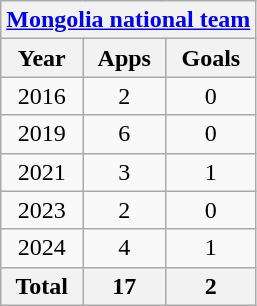<table class="wikitable" style="text-align:center">
<tr>
<th colspan=4><a href='#'>Mongolia national team</a></th>
</tr>
<tr>
<th>Year</th>
<th>Apps</th>
<th>Goals</th>
</tr>
<tr>
<td>2016</td>
<td>2</td>
<td>0</td>
</tr>
<tr>
<td>2019</td>
<td>6</td>
<td>0</td>
</tr>
<tr>
<td>2021</td>
<td>3</td>
<td>1</td>
</tr>
<tr>
<td>2023</td>
<td>2</td>
<td>0</td>
</tr>
<tr>
<td>2024</td>
<td>4</td>
<td>1</td>
</tr>
<tr>
<th>Total</th>
<th>17</th>
<th>2</th>
</tr>
</table>
